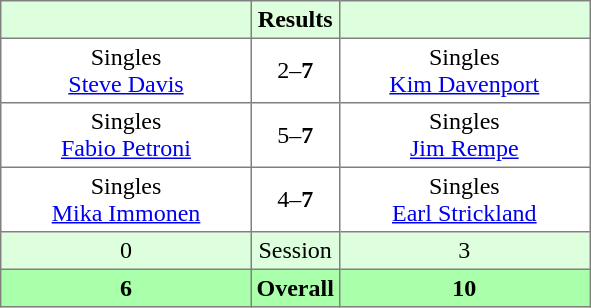<table border="1" cellpadding="3" style="border-collapse: collapse;">
<tr bgcolor="#ddffdd">
<th width="160"></th>
<th>Results</th>
<th width="160"></th>
</tr>
<tr>
<td align="center">Singles<br><a href='#'>Steve Davis</a></td>
<td align="center">2–<strong>7</strong></td>
<td align="center">Singles<br><a href='#'>Kim Davenport</a></td>
</tr>
<tr>
<td align="center">Singles<br><a href='#'>Fabio Petroni</a></td>
<td align="center">5–<strong>7</strong></td>
<td align="center">Singles<br><a href='#'>Jim Rempe</a></td>
</tr>
<tr>
<td align="center">Singles<br><a href='#'>Mika Immonen</a></td>
<td align="center">4–<strong>7</strong></td>
<td align="center">Singles<br><a href='#'>Earl Strickland</a></td>
</tr>
<tr bgcolor="#ddffdd">
<td align="center">0</td>
<td align="center">Session</td>
<td align="center">3</td>
</tr>
<tr bgcolor="#aaffaa">
<th align="center">6</th>
<th align="center">Overall</th>
<th align="center">10</th>
</tr>
</table>
